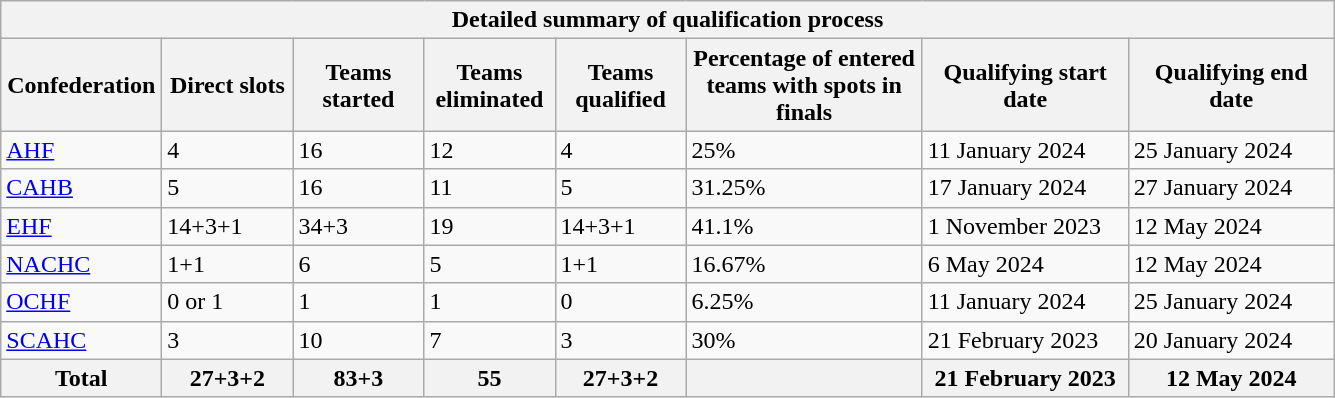<table class="wikitable collapsible collapsed">
<tr>
<th colspan="8">Detailed summary of qualification process</th>
</tr>
<tr>
<th style="width: 100px;">Confederation</th>
<th style="width: 80px;">Direct slots</th>
<th style="width: 80px;">Teams started</th>
<th style="width: 80px;">Teams eliminated</th>
<th style="width: 80px;">Teams qualified</th>
<th style="width: 150px;">Percentage of entered teams with spots in finals</th>
<th style="width: 130px;">Qualifying start date</th>
<th style="width: 130px;">Qualifying end date</th>
</tr>
<tr>
<td><a href='#'>AHF</a></td>
<td>4</td>
<td>16</td>
<td>12</td>
<td>4</td>
<td>25%</td>
<td>11 January 2024</td>
<td>25 January 2024</td>
</tr>
<tr>
<td><a href='#'>CAHB</a></td>
<td>5</td>
<td>16</td>
<td>11</td>
<td>5</td>
<td>31.25%</td>
<td>17 January 2024</td>
<td>27 January 2024</td>
</tr>
<tr>
<td><a href='#'>EHF</a></td>
<td>14+3+1</td>
<td>34+3</td>
<td>19</td>
<td>14+3+1</td>
<td>41.1%</td>
<td>1 November 2023</td>
<td>12 May 2024</td>
</tr>
<tr>
<td><a href='#'>NACHC</a></td>
<td>1+1</td>
<td>6</td>
<td>5</td>
<td>1+1</td>
<td>16.67%</td>
<td>6 May 2024</td>
<td>12 May 2024</td>
</tr>
<tr>
<td><a href='#'>OCHF</a></td>
<td>0 or 1</td>
<td>1</td>
<td>1</td>
<td>0</td>
<td>6.25%</td>
<td>11 January 2024</td>
<td>25 January 2024</td>
</tr>
<tr>
<td><a href='#'>SCAHC</a></td>
<td>3</td>
<td>10</td>
<td>7</td>
<td>3</td>
<td>30%</td>
<td>21 February 2023</td>
<td>20 January 2024</td>
</tr>
<tr>
<th>Total</th>
<th>27+3+2</th>
<th>83+3</th>
<th>55</th>
<th>27+3+2</th>
<th></th>
<th>21 February 2023</th>
<th>12 May 2024</th>
</tr>
</table>
